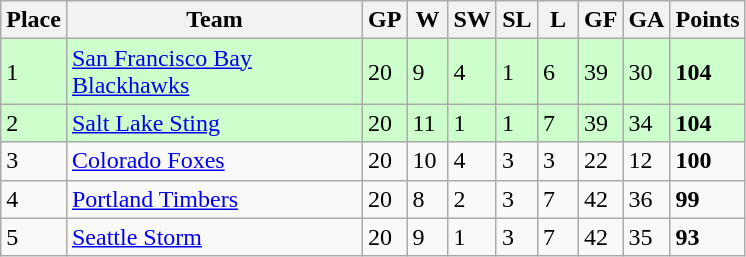<table class="wikitable">
<tr>
<th>Place</th>
<th width="190">Team</th>
<th width="20">GP</th>
<th width="20">W</th>
<th width="20">SW</th>
<th width="20">SL</th>
<th width="20">L</th>
<th width="20">GF</th>
<th width="20">GA</th>
<th>Points</th>
</tr>
<tr bgcolor=#ccffcc>
<td>1</td>
<td><a href='#'>San Francisco Bay Blackhawks</a></td>
<td>20</td>
<td>9</td>
<td>4</td>
<td>1</td>
<td>6</td>
<td>39</td>
<td>30</td>
<td><strong>104</strong></td>
</tr>
<tr bgcolor=#ccffcc>
<td>2</td>
<td><a href='#'>Salt Lake Sting</a></td>
<td>20</td>
<td>11</td>
<td>1</td>
<td>1</td>
<td>7</td>
<td>39</td>
<td>34</td>
<td><strong>104</strong></td>
</tr>
<tr>
<td>3</td>
<td><a href='#'>Colorado Foxes</a></td>
<td>20</td>
<td>10</td>
<td>4</td>
<td>3</td>
<td>3</td>
<td>22</td>
<td>12</td>
<td><strong>100</strong></td>
</tr>
<tr>
<td>4</td>
<td><a href='#'>Portland Timbers</a></td>
<td>20</td>
<td>8</td>
<td>2</td>
<td>3</td>
<td>7</td>
<td>42</td>
<td>36</td>
<td><strong>99</strong></td>
</tr>
<tr>
<td>5</td>
<td><a href='#'>Seattle Storm</a></td>
<td>20</td>
<td>9</td>
<td>1</td>
<td>3</td>
<td>7</td>
<td>42</td>
<td>35</td>
<td><strong>93</strong></td>
</tr>
</table>
